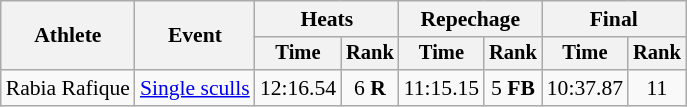<table class=wikitable style=font-size:90%;text-align:center>
<tr>
<th rowspan=2>Athlete</th>
<th rowspan=2>Event</th>
<th colspan=2>Heats</th>
<th colspan=2>Repechage</th>
<th colspan=2>Final</th>
</tr>
<tr style="font-size:95%">
<th>Time</th>
<th>Rank</th>
<th>Time</th>
<th>Rank</th>
<th>Time</th>
<th>Rank</th>
</tr>
<tr>
<td align=left>Rabia Rafique</td>
<td align=left><a href='#'>Single sculls</a></td>
<td>12:16.54</td>
<td>6 <strong>R</strong></td>
<td>11:15.15</td>
<td>5 <strong>FB</strong></td>
<td>10:37.87</td>
<td>11</td>
</tr>
</table>
